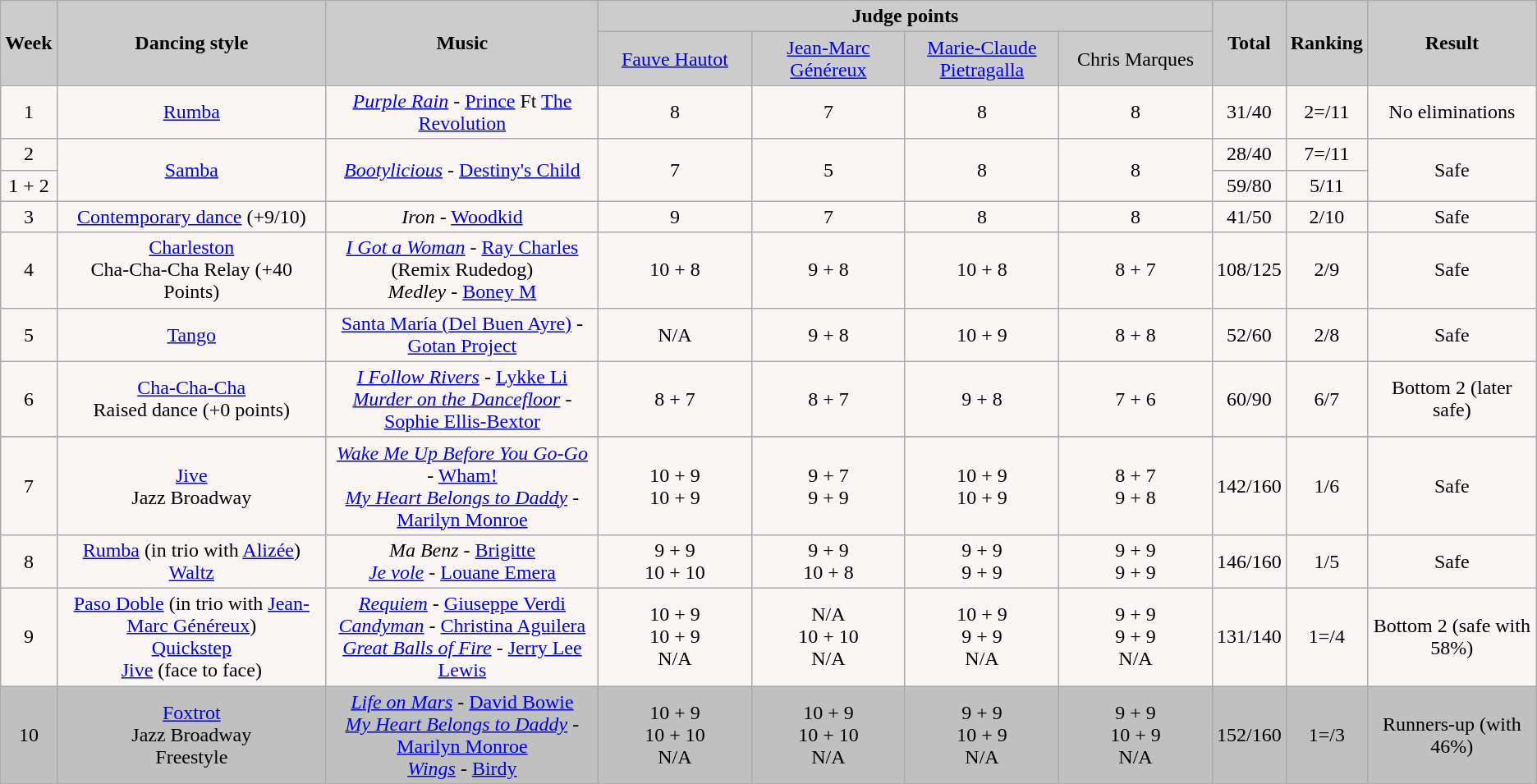<table class="wikitable">
<tr style="text-align:Center; background:#ccc; background:#ccc;">
<td rowspan="2"><strong>Week</strong></td>
<td rowspan="2"><strong>Dancing style</strong></td>
<td rowspan="2"><strong>Music</strong></td>
<td colspan="4"><strong>Judge points</strong></td>
<td rowspan="2"><strong>Total</strong></td>
<td rowspan="2"><strong>Ranking</strong></td>
<td rowspan="2"><strong>Result</strong></td>
</tr>
<tr style="text-align:center; background:#ccc; background:#ccc;">
<td style="width:10%; "><a href='#'>Fauve Hautot</a></td>
<td style="width:10%; "><a href='#'>Jean-Marc Généreux</a></td>
<td style="width:10%; "><a href='#'>Marie-Claude Pietragalla</a></td>
<td style="width:10%; ">Chris Marques</td>
</tr>
<tr style="text-align:center; background:#faf6f6;">
<td>1</td>
<td><a href='#'>Rumba</a></td>
<td><em><a href='#'>Purple Rain</a></em> - <a href='#'>Prince</a> Ft <a href='#'>The Revolution</a></td>
<td>8</td>
<td>7</td>
<td>8</td>
<td>8</td>
<td>31/40</td>
<td>2=/11</td>
<td>No eliminations</td>
</tr>
<tr style="text-align:center; background:#faf6f6;">
<td>2</td>
<td rowspan="2"><a href='#'>Samba</a></td>
<td rowspan="2"><em><a href='#'>Bootylicious</a></em> - <a href='#'>Destiny's Child</a></td>
<td rowspan="2">7</td>
<td rowspan="2">5</td>
<td rowspan="2">8</td>
<td rowspan="2">8</td>
<td>28/40</td>
<td>7=/11</td>
<td rowspan="2">Safe</td>
</tr>
<tr style="text-align:center; background:#faf6f6;">
<td>1 + 2</td>
<td>59/80</td>
<td>5/11</td>
</tr>
<tr style="text-align:center; background:#faf6f6;">
<td>3</td>
<td><a href='#'>Contemporary dance</a> (+9/10)</td>
<td><em>Iron</em> - <a href='#'>Woodkid</a></td>
<td>9</td>
<td>7</td>
<td>8</td>
<td>8</td>
<td>41/50</td>
<td>2/10</td>
<td>Safe</td>
</tr>
<tr>
<td style="text-align:center; background:#faf6f6;">4</td>
<td style="text-align:center; background:#faf6f6;"><a href='#'>Charleston</a><br>Cha-Cha-Cha Relay (+40 Points)</td>
<td style="text-align:center; background:#faf6f6;"><em><a href='#'>I Got a Woman</a></em> - <a href='#'>Ray Charles</a> (Remix Rudedog)<br><em>Medley</em> - <a href='#'>Boney M</a></td>
<td style="text-align:center; background:#faf6f6;">10 + 8</td>
<td style="text-align:center; background:#faf6f6;">9 + 8</td>
<td style="text-align:center; background:#faf6f6;">10 + 8</td>
<td style="text-align:center; background:#faf6f6;">8 + 7</td>
<td style="text-align:center; background:#faf6f6;">108/125</td>
<td style="text-align:center; background:#faf6f6;">2/9</td>
<td style="text-align:center; background:#faf6f6;">Safe</td>
</tr>
<tr>
<td style="text-align:center; background:#faf6f6;">5</td>
<td style="text-align:center; background:#faf6f6;"><a href='#'>Tango</a></td>
<td style="text-align:center; background:#faf6f6;"><a href='#'>Santa María (Del Buen Ayre)</a> - <a href='#'>Gotan Project</a></td>
<td style="text-align:center; background:#faf6f6;">N/A</td>
<td style="text-align:center; background:#faf6f6;">9 + 8</td>
<td style="text-align:center; background:#faf6f6;">10 + 9</td>
<td style="text-align:center; background:#faf6f6;">8 + 8</td>
<td style="text-align:center; background:#faf6f6;">52/60</td>
<td style="text-align:center; background:#faf6f6;">2/8</td>
<td style="text-align:center; background:#faf6f6;">Safe</td>
</tr>
<tr style="text-align:center; background:#faf6f6;">
<td>6</td>
<td><a href='#'>Cha-Cha-Cha</a><br>Raised dance (+0 points)</td>
<td><em><a href='#'>I Follow Rivers</a></em> - <a href='#'>Lykke Li</a><br><em><a href='#'>Murder on the Dancefloor</a></em> - <a href='#'>Sophie Ellis-Bextor</a></td>
<td>8 + 7</td>
<td>8 + 7</td>
<td>9 + 8</td>
<td>7 + 6</td>
<td>60/90</td>
<td>6/7</td>
<td>Bottom 2 (later safe)</td>
</tr>
<tr style="text-align:center; background:#faf6f6;">
</tr>
<tr>
<td style="text-align:center; background:#faf6f6;">7</td>
<td style="text-align:center; background:#faf6f6;"><a href='#'>Jive</a><br>Jazz Broadway</td>
<td style="text-align:center; background:#faf6f6;"><em><a href='#'>Wake Me Up Before You Go-Go</a></em> - <a href='#'>Wham!</a><br><em><a href='#'>My Heart Belongs to Daddy</a></em> - <a href='#'>Marilyn Monroe</a></td>
<td style="text-align:center; background:#faf6f6;">10 + 9<br>10 + 9</td>
<td style="text-align:center; background:#faf6f6;">9 + 7<br>9 + 9</td>
<td style="text-align:center; background:#faf6f6;">10 + 9<br>10 + 9</td>
<td style="text-align:center; background:#faf6f6;">8 + 7<br>9 + 8</td>
<td style="text-align:center; background:#faf6f6;">142/160</td>
<td style="text-align:center; background:#faf6f6;">1/6</td>
<td style="text-align:center; background:#faf6f6;">Safe</td>
</tr>
<tr>
<td style="text-align:center; background:#faf6f6;">8</td>
<td style="text-align:center; background:#faf6f6;"><a href='#'>Rumba</a> (in trio with <a href='#'>Alizée</a>)<br><a href='#'>Waltz</a></td>
<td style="text-align:center; background:#faf6f6;"><em>Ma Benz</em> - <a href='#'>Brigitte</a><br><em><a href='#'>Je vole</a></em> - <a href='#'>Louane Emera</a></td>
<td style="text-align:center; background:#faf6f6;">9 + 9<br>10 + 10</td>
<td style="text-align:center; background:#faf6f6;">9 + 9<br>10 + 8</td>
<td style="text-align:center; background:#faf6f6;">9 + 9<br>9 + 9</td>
<td style="text-align:center; background:#faf6f6;">9 + 9<br>9 + 9</td>
<td style="text-align:center; background:#faf6f6;">146/160</td>
<td style="text-align:center; background:#faf6f6;">1/5</td>
<td style="text-align:center; background:#faf6f6;">Safe</td>
</tr>
<tr>
<td style="text-align:center; background:#faf6f6;">9</td>
<td style="text-align:center; background:#faf6f6;"><a href='#'>Paso Doble</a> (in trio with <a href='#'>Jean-Marc Généreux</a>)<br><a href='#'>Quickstep</a><br><a href='#'>Jive</a> (face to face)</td>
<td style="text-align:center; background:#faf6f6;"><em><a href='#'>Requiem</a></em> - <a href='#'>Giuseppe Verdi</a><br><em><a href='#'>Candyman</a></em> - <a href='#'>Christina Aguilera</a><br><em><a href='#'>Great Balls of Fire</a></em> - <a href='#'>Jerry Lee Lewis</a></td>
<td style="text-align:center; background:#faf6f6;">10 + 9<br>10 + 9<br>N/A</td>
<td style="text-align:center; background:#faf6f6;">N/A<br>10 + 10<br>N/A</td>
<td style="text-align:center; background:#faf6f6;">10 + 9<br>9 + 9<br>N/A</td>
<td style="text-align:center; background:#faf6f6;">9 + 9<br>9 + 9<br>N/A</td>
<td style="text-align:center; background:#faf6f6;">131/140</td>
<td style="text-align:center; background:#faf6f6;">1=/4</td>
<td style="text-align:center; background:#faf6f6;">Bottom 2 (safe with 58%)</td>
</tr>
<tr style="text-align:center; background:silver;">
<td>10</td>
<td><a href='#'>Foxtrot</a><br>Jazz Broadway<br>Freestyle</td>
<td><em><a href='#'>Life on Mars</a></em> - <a href='#'>David Bowie</a><br><em><a href='#'>My Heart Belongs to Daddy</a></em> - <a href='#'>Marilyn Monroe</a><br><em><a href='#'>Wings</a></em> - <a href='#'>Birdy</a></td>
<td>10 + 9<br>10 + 10<br>N/A</td>
<td>10 + 9<br>10 + 10<br>N/A</td>
<td>9 + 9<br>10 + 9<br>N/A</td>
<td>9 + 9<br>10 + 9<br>N/A</td>
<td>152/160</td>
<td>1=/3</td>
<td>Runners-up (with 46%)</td>
</tr>
<tr>
</tr>
</table>
